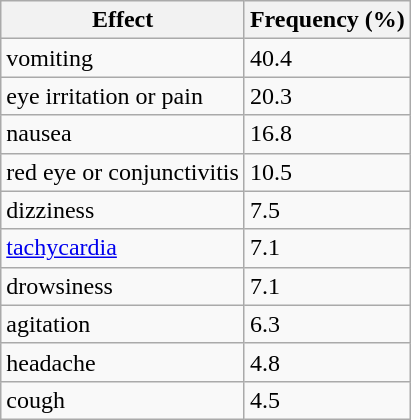<table class="wikitable">
<tr>
<th>Effect</th>
<th>Frequency (%)</th>
</tr>
<tr>
<td>vomiting</td>
<td>40.4</td>
</tr>
<tr>
<td>eye irritation or pain</td>
<td>20.3</td>
</tr>
<tr>
<td>nausea</td>
<td>16.8</td>
</tr>
<tr>
<td>red eye or conjunctivitis</td>
<td>10.5</td>
</tr>
<tr>
<td>dizziness</td>
<td>7.5</td>
</tr>
<tr>
<td><a href='#'>tachycardia</a></td>
<td>7.1</td>
</tr>
<tr>
<td>drowsiness</td>
<td>7.1</td>
</tr>
<tr>
<td>agitation</td>
<td>6.3</td>
</tr>
<tr>
<td>headache</td>
<td>4.8</td>
</tr>
<tr>
<td>cough</td>
<td>4.5</td>
</tr>
</table>
